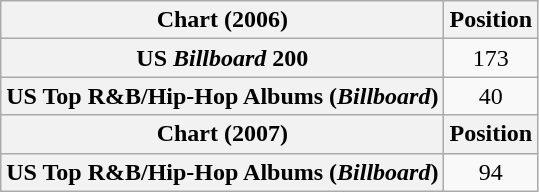<table class="wikitable plainrowheaders" style="text-align:center">
<tr>
<th scope="col">Chart (2006)</th>
<th scope="col">Position</th>
</tr>
<tr>
<th scope="row">US <em>Billboard</em> 200</th>
<td>173</td>
</tr>
<tr>
<th scope="row">US Top R&B/Hip-Hop Albums (<em>Billboard</em>)</th>
<td>40</td>
</tr>
<tr>
<th scope="col">Chart (2007)</th>
<th scope="col">Position</th>
</tr>
<tr>
<th scope="row">US Top R&B/Hip-Hop Albums (<em>Billboard</em>)</th>
<td>94</td>
</tr>
</table>
